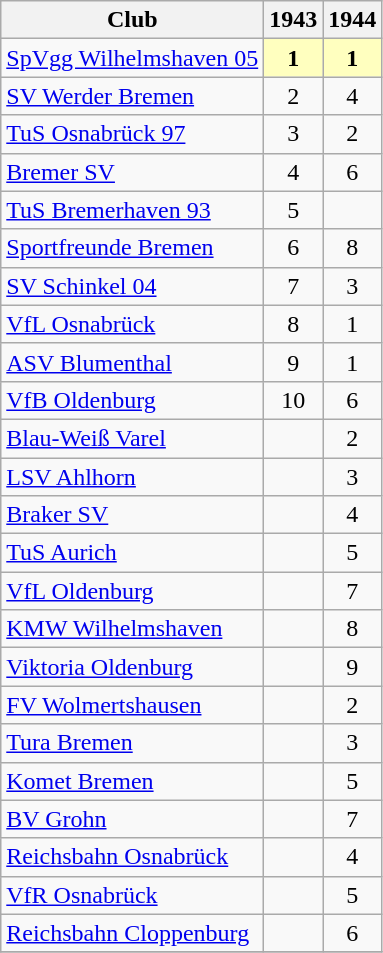<table class="wikitable">
<tr>
<th>Club</th>
<th>1943</th>
<th>1944</th>
</tr>
<tr align="center">
<td align="left"><a href='#'>SpVgg Wilhelmshaven 05</a></td>
<td bgcolor="#ffffbf"><strong>1</strong></td>
<td bgcolor="#ffffbf"><strong>1</strong></td>
</tr>
<tr align="center">
<td align="left"><a href='#'>SV Werder Bremen</a></td>
<td>2</td>
<td>4</td>
</tr>
<tr align="center">
<td align="left"><a href='#'>TuS Osnabrück 97</a></td>
<td>3</td>
<td>2</td>
</tr>
<tr align="center">
<td align="left"><a href='#'>Bremer SV</a></td>
<td>4</td>
<td>6</td>
</tr>
<tr align="center">
<td align="left"><a href='#'>TuS Bremerhaven 93</a></td>
<td>5</td>
<td></td>
</tr>
<tr align="center">
<td align="left"><a href='#'>Sportfreunde Bremen</a></td>
<td>6</td>
<td>8</td>
</tr>
<tr align="center">
<td align="left"><a href='#'>SV Schinkel 04</a></td>
<td>7</td>
<td>3</td>
</tr>
<tr align="center">
<td align="left"><a href='#'>VfL Osnabrück</a></td>
<td>8</td>
<td>1</td>
</tr>
<tr align="center">
<td align="left"><a href='#'>ASV Blumenthal</a></td>
<td>9</td>
<td>1</td>
</tr>
<tr align="center">
<td align="left"><a href='#'>VfB Oldenburg</a></td>
<td>10</td>
<td>6</td>
</tr>
<tr align="center">
<td align="left"><a href='#'>Blau-Weiß Varel</a></td>
<td></td>
<td>2</td>
</tr>
<tr align="center">
<td align="left"><a href='#'>LSV Ahlhorn</a></td>
<td></td>
<td>3</td>
</tr>
<tr align="center">
<td align="left"><a href='#'>Braker SV</a></td>
<td></td>
<td>4</td>
</tr>
<tr align="center">
<td align="left"><a href='#'>TuS Aurich</a></td>
<td></td>
<td>5</td>
</tr>
<tr align="center">
<td align="left"><a href='#'>VfL Oldenburg</a></td>
<td></td>
<td>7</td>
</tr>
<tr align="center">
<td align="left"><a href='#'>KMW Wilhelmshaven</a></td>
<td></td>
<td>8</td>
</tr>
<tr align="center">
<td align="left"><a href='#'>Viktoria Oldenburg</a></td>
<td></td>
<td>9</td>
</tr>
<tr align="center">
<td align="left"><a href='#'>FV Wolmertshausen</a></td>
<td></td>
<td>2</td>
</tr>
<tr align="center">
<td align="left"><a href='#'>Tura Bremen</a></td>
<td></td>
<td>3</td>
</tr>
<tr align="center">
<td align="left"><a href='#'>Komet Bremen</a></td>
<td></td>
<td>5</td>
</tr>
<tr align="center">
<td align="left"><a href='#'>BV Grohn</a></td>
<td></td>
<td>7</td>
</tr>
<tr align="center">
<td align="left"><a href='#'>Reichsbahn Osnabrück</a></td>
<td></td>
<td>4</td>
</tr>
<tr align="center">
<td align="left"><a href='#'>VfR Osnabrück</a></td>
<td></td>
<td>5</td>
</tr>
<tr align="center">
<td align="left"><a href='#'>Reichsbahn Cloppenburg</a></td>
<td></td>
<td>6</td>
</tr>
<tr align="center">
</tr>
</table>
